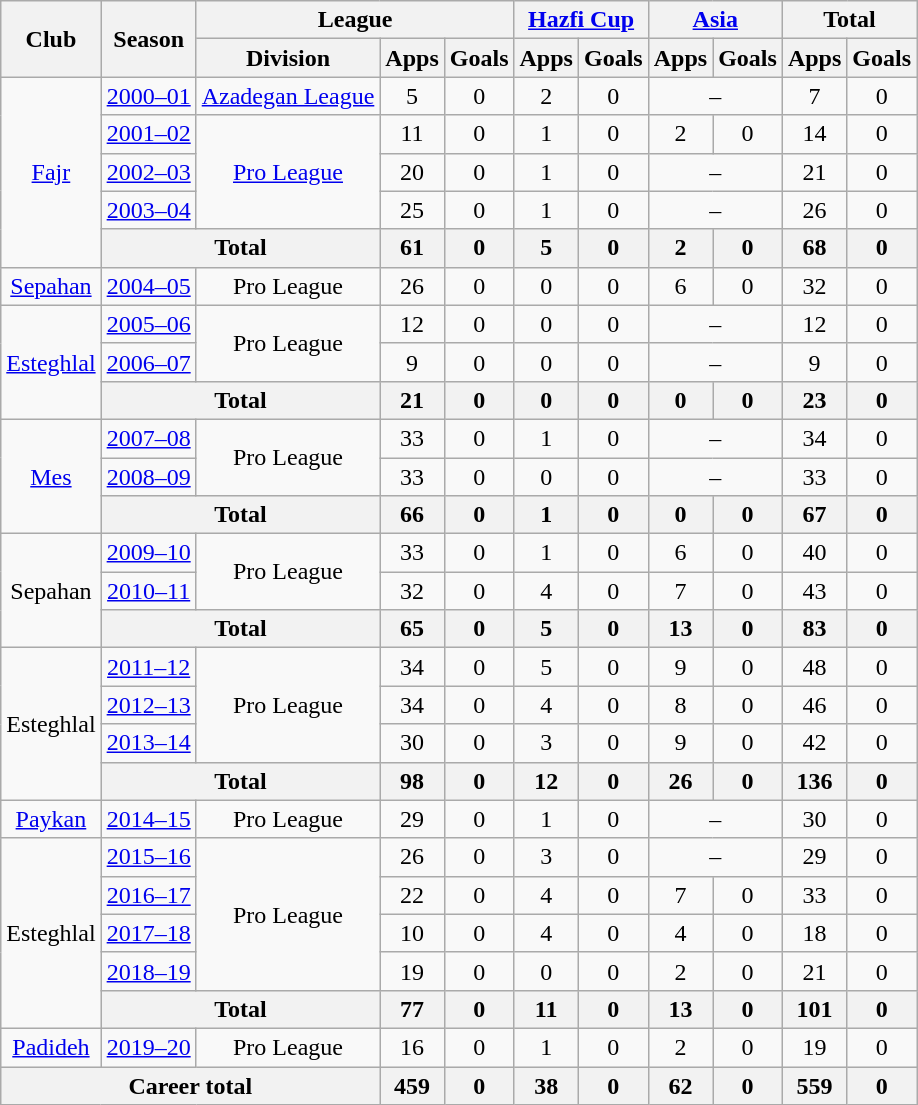<table class="wikitable" style="text-align:center">
<tr>
<th rowspan="2">Club</th>
<th rowspan="2">Season</th>
<th colspan="3">League</th>
<th colspan="2"><a href='#'>Hazfi Cup</a></th>
<th colspan="2"><a href='#'>Asia</a></th>
<th colspan="2">Total</th>
</tr>
<tr>
<th>Division</th>
<th>Apps</th>
<th>Goals</th>
<th>Apps</th>
<th>Goals</th>
<th>Apps</th>
<th>Goals</th>
<th>Apps</th>
<th>Goals</th>
</tr>
<tr>
<td rowspan="5"><a href='#'>Fajr</a></td>
<td><a href='#'>2000–01</a></td>
<td><a href='#'>Azadegan League</a></td>
<td>5</td>
<td>0</td>
<td>2</td>
<td>0</td>
<td colspan="2">–</td>
<td>7</td>
<td>0</td>
</tr>
<tr>
<td><a href='#'>2001–02</a></td>
<td rowspan="3"><a href='#'>Pro League</a></td>
<td>11</td>
<td>0</td>
<td>1</td>
<td>0</td>
<td>2</td>
<td>0</td>
<td>14</td>
<td>0</td>
</tr>
<tr>
<td><a href='#'>2002–03</a></td>
<td>20</td>
<td>0</td>
<td>1</td>
<td>0</td>
<td colspan="2">–</td>
<td>21</td>
<td>0</td>
</tr>
<tr>
<td><a href='#'>2003–04</a></td>
<td>25</td>
<td>0</td>
<td>1</td>
<td>0</td>
<td colspan="2">–</td>
<td>26</td>
<td>0</td>
</tr>
<tr>
<th colspan="2">Total</th>
<th>61</th>
<th>0</th>
<th>5</th>
<th>0</th>
<th>2</th>
<th>0</th>
<th>68</th>
<th>0</th>
</tr>
<tr>
<td><a href='#'>Sepahan</a></td>
<td><a href='#'>2004–05</a></td>
<td>Pro League</td>
<td>26</td>
<td>0</td>
<td>0</td>
<td>0</td>
<td>6</td>
<td>0</td>
<td>32</td>
<td>0</td>
</tr>
<tr>
<td rowspan="3"><a href='#'>Esteghlal</a></td>
<td><a href='#'>2005–06</a></td>
<td rowspan="2">Pro League</td>
<td>12</td>
<td>0</td>
<td>0</td>
<td>0</td>
<td colspan="2">–</td>
<td>12</td>
<td>0</td>
</tr>
<tr>
<td><a href='#'>2006–07</a></td>
<td>9</td>
<td>0</td>
<td>0</td>
<td>0</td>
<td colspan="2">–</td>
<td>9</td>
<td>0</td>
</tr>
<tr>
<th colspan="2">Total</th>
<th>21</th>
<th>0</th>
<th>0</th>
<th>0</th>
<th>0</th>
<th>0</th>
<th>23</th>
<th>0</th>
</tr>
<tr>
<td rowspan="3"><a href='#'>Mes</a></td>
<td><a href='#'>2007–08</a></td>
<td rowspan="2">Pro League</td>
<td>33</td>
<td>0</td>
<td>1</td>
<td>0</td>
<td colspan="2">–</td>
<td>34</td>
<td>0</td>
</tr>
<tr>
<td><a href='#'>2008–09</a></td>
<td>33</td>
<td>0</td>
<td>0</td>
<td>0</td>
<td colspan="2">–</td>
<td>33</td>
<td>0</td>
</tr>
<tr>
<th colspan="2">Total</th>
<th>66</th>
<th>0</th>
<th>1</th>
<th>0</th>
<th>0</th>
<th>0</th>
<th>67</th>
<th>0</th>
</tr>
<tr>
<td rowspan="3">Sepahan</td>
<td><a href='#'>2009–10</a></td>
<td rowspan="2">Pro League</td>
<td>33</td>
<td>0</td>
<td>1</td>
<td>0</td>
<td>6</td>
<td>0</td>
<td>40</td>
<td>0</td>
</tr>
<tr>
<td><a href='#'>2010–11</a></td>
<td>32</td>
<td>0</td>
<td>4</td>
<td>0</td>
<td>7</td>
<td>0</td>
<td>43</td>
<td>0</td>
</tr>
<tr>
<th colspan="2">Total</th>
<th>65</th>
<th>0</th>
<th>5</th>
<th>0</th>
<th>13</th>
<th>0</th>
<th>83</th>
<th>0</th>
</tr>
<tr>
<td rowspan="4">Esteghlal</td>
<td><a href='#'>2011–12</a></td>
<td rowspan="3">Pro League</td>
<td>34</td>
<td>0</td>
<td>5</td>
<td>0</td>
<td>9</td>
<td>0</td>
<td>48</td>
<td>0</td>
</tr>
<tr>
<td><a href='#'>2012–13</a></td>
<td>34</td>
<td>0</td>
<td>4</td>
<td>0</td>
<td>8</td>
<td>0</td>
<td>46</td>
<td>0</td>
</tr>
<tr>
<td><a href='#'>2013–14</a></td>
<td>30</td>
<td>0</td>
<td>3</td>
<td>0</td>
<td>9</td>
<td>0</td>
<td>42</td>
<td>0</td>
</tr>
<tr>
<th colspan="2">Total</th>
<th>98</th>
<th>0</th>
<th>12</th>
<th>0</th>
<th>26</th>
<th>0</th>
<th>136</th>
<th>0</th>
</tr>
<tr>
<td><a href='#'>Paykan</a></td>
<td><a href='#'>2014–15</a></td>
<td>Pro League</td>
<td>29</td>
<td>0</td>
<td>1</td>
<td>0</td>
<td colspan="2">–</td>
<td>30</td>
<td>0</td>
</tr>
<tr>
<td rowspan="5">Esteghlal</td>
<td><a href='#'>2015–16</a></td>
<td rowspan="4">Pro League</td>
<td>26</td>
<td>0</td>
<td>3</td>
<td>0</td>
<td colspan="2">–</td>
<td>29</td>
<td>0</td>
</tr>
<tr>
<td><a href='#'>2016–17</a></td>
<td>22</td>
<td>0</td>
<td>4</td>
<td>0</td>
<td>7</td>
<td>0</td>
<td>33</td>
<td>0</td>
</tr>
<tr>
<td><a href='#'>2017–18</a></td>
<td>10</td>
<td>0</td>
<td>4</td>
<td>0</td>
<td>4</td>
<td>0</td>
<td>18</td>
<td>0</td>
</tr>
<tr>
<td><a href='#'>2018–19</a></td>
<td>19</td>
<td>0</td>
<td>0</td>
<td>0</td>
<td>2</td>
<td>0</td>
<td>21</td>
<td>0</td>
</tr>
<tr>
<th colspan="2">Total</th>
<th>77</th>
<th>0</th>
<th>11</th>
<th>0</th>
<th>13</th>
<th>0</th>
<th>101</th>
<th>0</th>
</tr>
<tr>
<td><a href='#'>Padideh</a></td>
<td><a href='#'>2019–20</a></td>
<td>Pro League</td>
<td>16</td>
<td>0</td>
<td>1</td>
<td>0</td>
<td>2</td>
<td>0</td>
<td>19</td>
<td>0</td>
</tr>
<tr>
<th colspan="3">Career total</th>
<th>459</th>
<th>0</th>
<th>38</th>
<th>0</th>
<th>62</th>
<th>0</th>
<th>559</th>
<th>0</th>
</tr>
</table>
